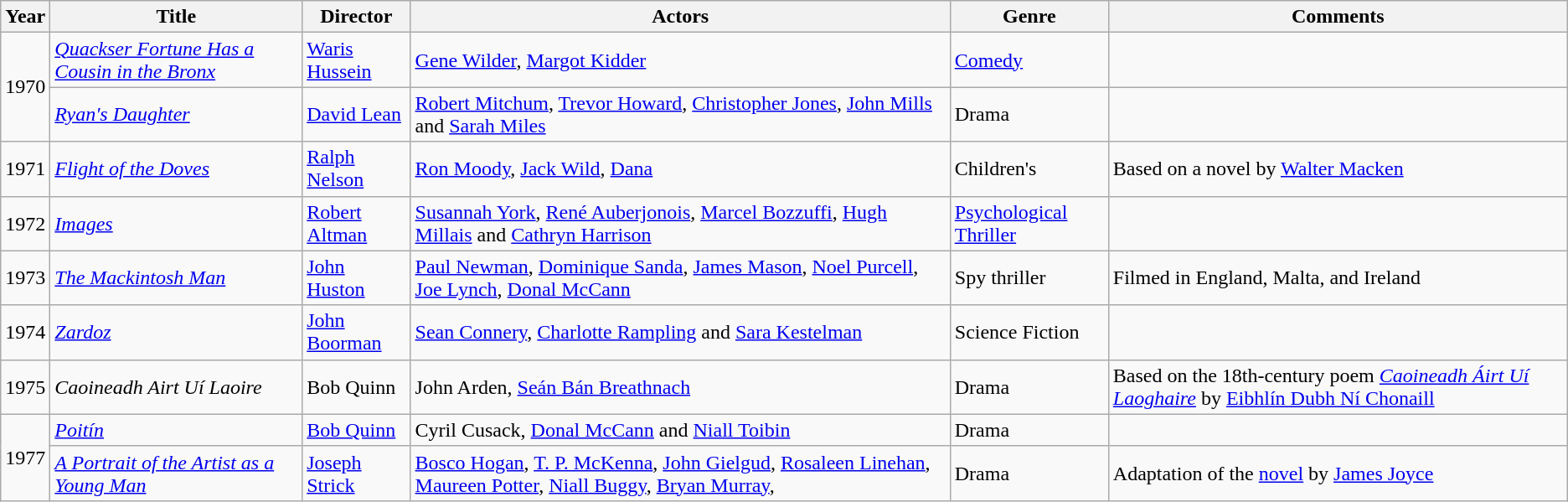<table class="wikitable">
<tr>
<th>Year</th>
<th>Title</th>
<th>Director</th>
<th>Actors</th>
<th>Genre</th>
<th>Comments</th>
</tr>
<tr>
<td rowspan = "2">1970</td>
<td><em><a href='#'>Quackser Fortune Has a Cousin in the Bronx</a></em></td>
<td><a href='#'>Waris Hussein</a></td>
<td><a href='#'>Gene Wilder</a>, <a href='#'>Margot Kidder</a></td>
<td><a href='#'>Comedy</a></td>
<td></td>
</tr>
<tr>
<td><em><a href='#'>Ryan's Daughter</a></em></td>
<td><a href='#'>David Lean</a></td>
<td><a href='#'>Robert Mitchum</a>, <a href='#'>Trevor Howard</a>, <a href='#'>Christopher Jones</a>, <a href='#'>John Mills</a> and <a href='#'>Sarah Miles</a></td>
<td>Drama</td>
<td></td>
</tr>
<tr>
<td>1971</td>
<td><em><a href='#'>Flight of the Doves</a></em></td>
<td><a href='#'>Ralph Nelson</a></td>
<td><a href='#'>Ron Moody</a>, <a href='#'>Jack Wild</a>, <a href='#'>Dana</a></td>
<td>Children's</td>
<td>Based on a novel by <a href='#'>Walter Macken</a></td>
</tr>
<tr>
<td>1972</td>
<td><em><a href='#'>Images</a></em></td>
<td><a href='#'>Robert Altman</a></td>
<td><a href='#'>Susannah York</a>, <a href='#'>René Auberjonois</a>, <a href='#'>Marcel Bozzuffi</a>, <a href='#'>Hugh Millais</a> and <a href='#'>Cathryn Harrison</a></td>
<td><a href='#'>Psychological Thriller</a></td>
<td></td>
</tr>
<tr>
<td>1973</td>
<td><em><a href='#'>The Mackintosh Man</a></em></td>
<td><a href='#'>John Huston</a></td>
<td><a href='#'>Paul Newman</a>, <a href='#'>Dominique Sanda</a>, <a href='#'>James Mason</a>, <a href='#'>Noel Purcell</a>, <a href='#'>Joe Lynch</a>, <a href='#'>Donal McCann</a></td>
<td>Spy thriller</td>
<td>Filmed in England, Malta, and Ireland</td>
</tr>
<tr>
<td>1974</td>
<td><em><a href='#'>Zardoz</a></em></td>
<td><a href='#'>John Boorman</a></td>
<td><a href='#'>Sean Connery</a>, <a href='#'>Charlotte Rampling</a> and <a href='#'>Sara Kestelman</a></td>
<td>Science Fiction</td>
<td></td>
</tr>
<tr>
<td>1975</td>
<td><em>Caoineadh Airt Uí Laoire</em></td>
<td>Bob Quinn</td>
<td>John Arden, <a href='#'>Seán Bán Breathnach</a></td>
<td>Drama</td>
<td>Based on the 18th-century poem <em><a href='#'>Caoineadh Áirt Uí Laoghaire</a></em> by <a href='#'>Eibhlín Dubh Ní Chonaill</a></td>
</tr>
<tr>
<td rowspan = "2">1977</td>
<td><em><a href='#'>Poitín</a></em></td>
<td><a href='#'>Bob Quinn</a></td>
<td>Cyril Cusack, <a href='#'>Donal McCann</a> and <a href='#'>Niall Toibin</a></td>
<td>Drama</td>
<td></td>
</tr>
<tr>
<td><em><a href='#'>A Portrait of the Artist as a Young Man</a></em></td>
<td><a href='#'>Joseph Strick</a></td>
<td><a href='#'>Bosco Hogan</a>, <a href='#'>T. P. McKenna</a>, <a href='#'>John Gielgud</a>, <a href='#'>Rosaleen Linehan</a>, <a href='#'>Maureen Potter</a>, <a href='#'>Niall Buggy</a>, <a href='#'>Bryan Murray</a>,</td>
<td>Drama</td>
<td>Adaptation of the <a href='#'>novel</a> by <a href='#'>James Joyce</a></td>
</tr>
</table>
